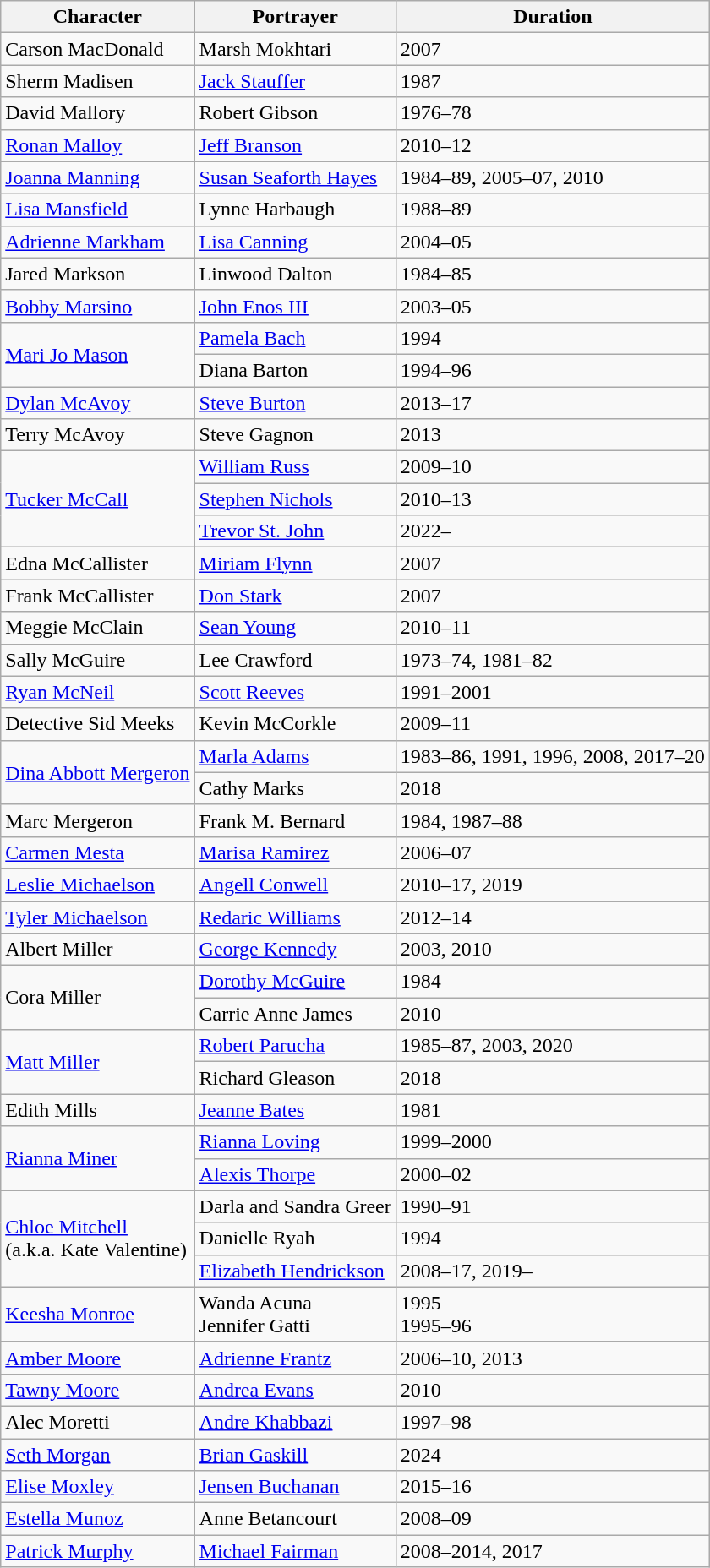<table class="wikitable sortable">
<tr ">
<th>Character</th>
<th>Portrayer</th>
<th>Duration</th>
</tr>
<tr>
<td>Carson MacDonald</td>
<td>Marsh Mokhtari</td>
<td>2007</td>
</tr>
<tr>
<td>Sherm Madisen</td>
<td><a href='#'>Jack Stauffer</a></td>
<td>1987</td>
</tr>
<tr>
<td>David Mallory</td>
<td>Robert Gibson</td>
<td>1976–78</td>
</tr>
<tr>
<td><a href='#'>Ronan Malloy</a></td>
<td><a href='#'>Jeff Branson</a></td>
<td>2010–12</td>
</tr>
<tr>
<td><a href='#'>Joanna Manning</a></td>
<td><a href='#'>Susan Seaforth Hayes</a></td>
<td>1984–89, 2005–07, 2010</td>
</tr>
<tr>
<td><a href='#'>Lisa Mansfield</a></td>
<td>Lynne Harbaugh</td>
<td>1988–89</td>
</tr>
<tr>
<td><a href='#'>Adrienne Markham</a></td>
<td><a href='#'>Lisa Canning</a></td>
<td>2004–05</td>
</tr>
<tr>
<td>Jared Markson</td>
<td>Linwood Dalton</td>
<td>1984–85</td>
</tr>
<tr>
<td><a href='#'>Bobby Marsino</a></td>
<td><a href='#'>John Enos III</a></td>
<td>2003–05</td>
</tr>
<tr>
<td rowspan="2"><a href='#'>Mari Jo Mason</a></td>
<td><a href='#'>Pamela Bach</a></td>
<td>1994</td>
</tr>
<tr>
<td>Diana Barton</td>
<td>1994–96</td>
</tr>
<tr>
<td><a href='#'>Dylan McAvoy</a></td>
<td><a href='#'>Steve Burton</a></td>
<td>2013–17</td>
</tr>
<tr>
<td>Terry McAvoy</td>
<td>Steve Gagnon</td>
<td>2013</td>
</tr>
<tr>
<td rowspan="3"><a href='#'>Tucker McCall</a></td>
<td><a href='#'>William Russ</a></td>
<td>2009–10</td>
</tr>
<tr>
<td><a href='#'>Stephen Nichols</a></td>
<td>2010–13</td>
</tr>
<tr>
<td><a href='#'>Trevor St. John</a></td>
<td>2022–</td>
</tr>
<tr>
<td>Edna McCallister</td>
<td><a href='#'>Miriam Flynn</a></td>
<td>2007</td>
</tr>
<tr>
<td>Frank McCallister</td>
<td><a href='#'>Don Stark</a></td>
<td>2007</td>
</tr>
<tr>
<td>Meggie McClain</td>
<td><a href='#'>Sean Young</a></td>
<td>2010–11</td>
</tr>
<tr>
<td>Sally McGuire</td>
<td>Lee Crawford</td>
<td>1973–74, 1981–82</td>
</tr>
<tr>
<td><a href='#'>Ryan McNeil</a></td>
<td><a href='#'>Scott Reeves</a></td>
<td>1991–2001</td>
</tr>
<tr>
<td>Detective Sid Meeks</td>
<td>Kevin McCorkle</td>
<td>2009–11</td>
</tr>
<tr>
<td rowspan="2"><a href='#'>Dina Abbott Mergeron</a></td>
<td><a href='#'>Marla Adams</a></td>
<td>1983–86, 1991, 1996, 2008, 2017–20</td>
</tr>
<tr>
<td>Cathy Marks</td>
<td>2018</td>
</tr>
<tr>
<td>Marc Mergeron</td>
<td>Frank M. Bernard</td>
<td>1984, 1987–88</td>
</tr>
<tr>
<td><a href='#'>Carmen Mesta</a></td>
<td><a href='#'>Marisa Ramirez</a></td>
<td>2006–07</td>
</tr>
<tr>
<td><a href='#'>Leslie Michaelson</a></td>
<td><a href='#'>Angell Conwell</a></td>
<td>2010–17, 2019</td>
</tr>
<tr>
<td><a href='#'>Tyler Michaelson</a></td>
<td><a href='#'>Redaric Williams</a></td>
<td>2012–14</td>
</tr>
<tr>
<td>Albert Miller</td>
<td><a href='#'>George Kennedy</a></td>
<td>2003, 2010</td>
</tr>
<tr>
<td rowspan="2">Cora Miller</td>
<td><a href='#'>Dorothy McGuire</a></td>
<td>1984</td>
</tr>
<tr>
<td>Carrie Anne James</td>
<td>2010</td>
</tr>
<tr>
<td rowspan="2"><a href='#'>Matt Miller</a></td>
<td><a href='#'>Robert Parucha</a></td>
<td>1985–87, 2003, 2020</td>
</tr>
<tr>
<td>Richard Gleason</td>
<td>2018</td>
</tr>
<tr>
<td>Edith Mills</td>
<td><a href='#'>Jeanne Bates</a></td>
<td>1981</td>
</tr>
<tr>
<td rowspan="2"><a href='#'>Rianna Miner</a></td>
<td><a href='#'>Rianna Loving</a></td>
<td>1999–2000</td>
</tr>
<tr>
<td><a href='#'>Alexis Thorpe</a></td>
<td>2000–02</td>
</tr>
<tr>
<td rowspan="3"><a href='#'>Chloe Mitchell</a><br>(a.k.a. Kate Valentine)</td>
<td>Darla and Sandra Greer</td>
<td>1990–91</td>
</tr>
<tr>
<td>Danielle Ryah</td>
<td>1994</td>
</tr>
<tr>
<td><a href='#'>Elizabeth Hendrickson</a></td>
<td>2008–17, 2019–</td>
</tr>
<tr>
<td><a href='#'>Keesha Monroe</a></td>
<td>Wanda Acuna<br>Jennifer Gatti</td>
<td>1995<br>1995–96</td>
</tr>
<tr>
<td><a href='#'>Amber Moore</a></td>
<td><a href='#'>Adrienne Frantz</a></td>
<td>2006–10, 2013</td>
</tr>
<tr>
<td><a href='#'>Tawny Moore</a></td>
<td><a href='#'>Andrea Evans</a></td>
<td>2010</td>
</tr>
<tr>
<td>Alec Moretti</td>
<td><a href='#'>Andre Khabbazi</a></td>
<td>1997–98</td>
</tr>
<tr>
<td><a href='#'>Seth Morgan</a></td>
<td><a href='#'>Brian Gaskill</a></td>
<td>2024</td>
</tr>
<tr>
<td><a href='#'>Elise Moxley</a></td>
<td><a href='#'>Jensen Buchanan</a></td>
<td>2015–16</td>
</tr>
<tr>
<td><a href='#'>Estella Munoz</a></td>
<td>Anne Betancourt</td>
<td>2008–09</td>
</tr>
<tr>
<td><a href='#'>Patrick Murphy</a></td>
<td><a href='#'>Michael Fairman</a></td>
<td>2008–2014, 2017</td>
</tr>
</table>
